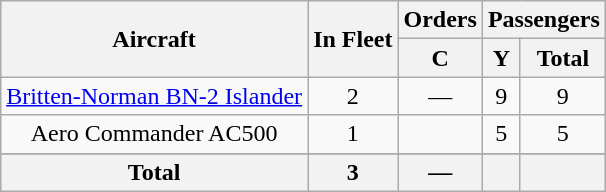<table class="wikitable" style="margin:1em auto; border-collapse:collapse;text-align:center">
<tr>
<th rowspan="2">Aircraft</th>
<th rowspan="2">In Fleet</th>
<th rowspan="1">Orders</th>
<th colspan="3">Passengers</th>
</tr>
<tr>
<th><abbr>C</abbr></th>
<th><abbr>Y</abbr></th>
<th>Total</th>
</tr>
<tr>
<td><a href='#'>Britten-Norman BN-2 Islander</a></td>
<td>2</td>
<td>—</td>
<td>9</td>
<td>9</td>
</tr>
<tr>
<td>Aero Commander AC500</td>
<td>1</td>
<td></td>
<td>5</td>
<td>5</td>
</tr>
<tr>
</tr>
<tr>
<th>Total</th>
<th>3</th>
<th>—</th>
<th></th>
<th></th>
</tr>
</table>
